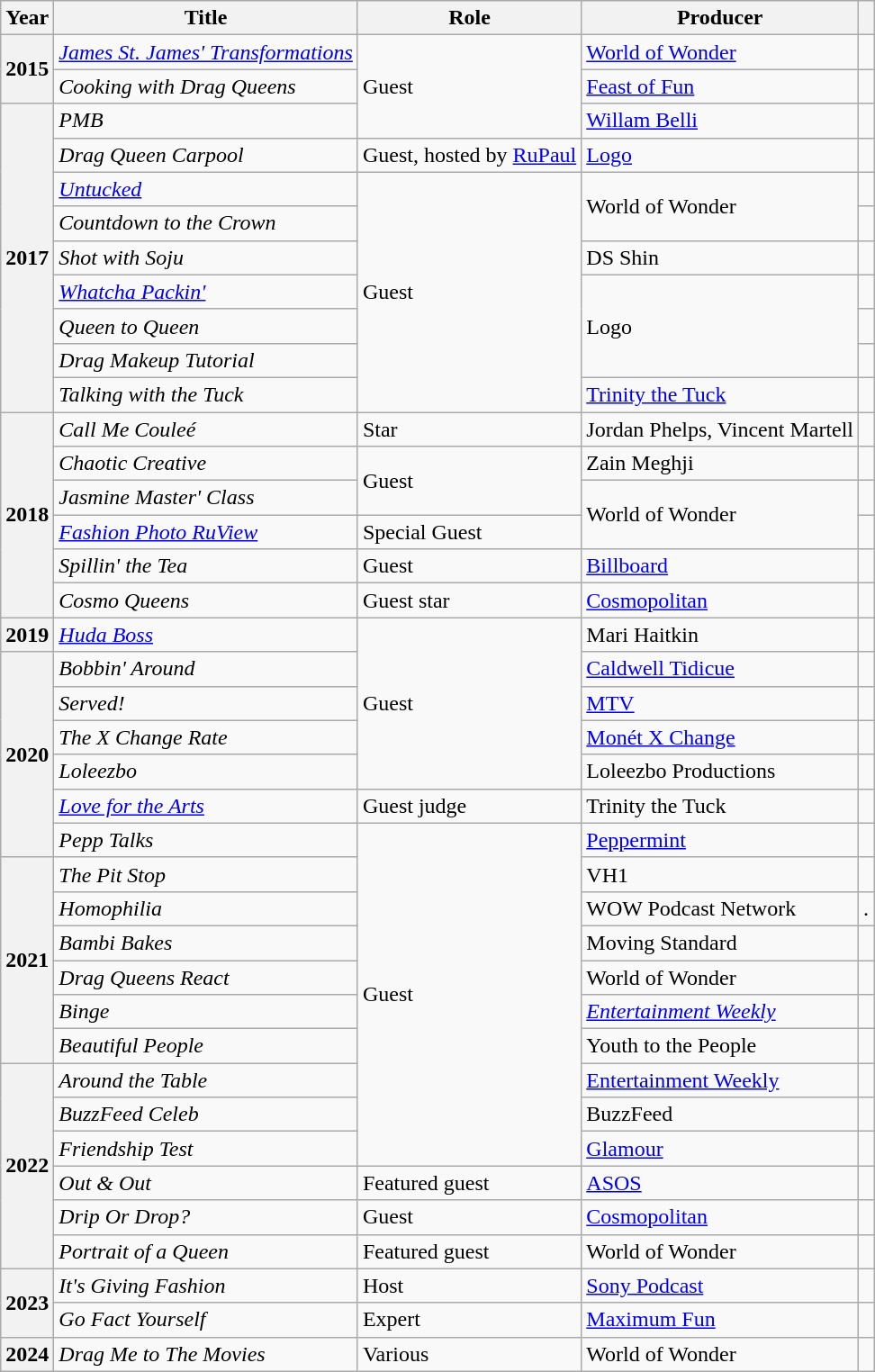<table class="wikitable plainrowheaders sortable">
<tr>
<th>Year</th>
<th>Title</th>
<th scope="col">Role</th>
<th scope="col">Producer</th>
<th rowspan="1" style="text-align: center;" class="unsortable"></th>
</tr>
<tr>
<th scope="row" rowspan="2">2015</th>
<td><em><a href='#'>James St. James' Transformations</a></em></td>
<td rowspan="3">Guest</td>
<td><a href='#'>World of Wonder</a></td>
<td style="text-align: center;"></td>
</tr>
<tr>
<td><em>Cooking with Drag Queens</em></td>
<td><a href='#'>Feast of Fun</a></td>
<td style="text-align: center;"></td>
</tr>
<tr>
<th scope="row" rowspan="9">2017</th>
<td><em>PMB</em></td>
<td><a href='#'>Willam Belli</a></td>
<td style="text-align: center;"></td>
</tr>
<tr>
<td><em>Drag Queen Carpool</em></td>
<td>Guest, hosted by <a href='#'>RuPaul</a></td>
<td><a href='#'>Logo</a></td>
<td style="text-align: center;"></td>
</tr>
<tr>
<td><em><a href='#'>Untucked</a></em></td>
<td rowspan="7">Guest</td>
<td rowspan="2">World of Wonder</td>
<td style="text-align: center;"></td>
</tr>
<tr>
<td><em>Countdown to the Crown</em></td>
<td style="text-align: center;"></td>
</tr>
<tr>
<td><em>Shot with Soju</em></td>
<td>DS Shin</td>
<td style="text-align: center;"></td>
</tr>
<tr>
<td><em><a href='#'>Whatcha Packin'</a></em></td>
<td rowspan="3">Logo</td>
<td style="text-align: center;"></td>
</tr>
<tr>
<td><em>Queen to Queen</em></td>
<td style="text-align: center;"></td>
</tr>
<tr>
<td><em>Drag Makeup Tutorial</em></td>
<td style="text-align: center;"></td>
</tr>
<tr>
<td><em>Talking with the Tuck</em></td>
<td><a href='#'>Trinity the Tuck</a></td>
<td style="text-align: center;"></td>
</tr>
<tr>
<th scope="row" rowspan="6">2018</th>
<td><em>Call Me Couleé</em></td>
<td>Star</td>
<td>Jordan Phelps, Vincent Martell</td>
<td style="text-align: center;"></td>
</tr>
<tr>
<td><em>Chaotic Creative</em></td>
<td rowspan="2">Guest</td>
<td>Zain Meghji</td>
<td style="text-align: center;"></td>
</tr>
<tr>
<td><em>Jasmine Master' Class</em></td>
<td rowspan="2">World of Wonder</td>
<td style="text-align: center;"></td>
</tr>
<tr>
<td><em><a href='#'>Fashion Photo RuView</a></em></td>
<td>Special Guest</td>
<td style="text-align: center;"></td>
</tr>
<tr>
<td><em>Spillin' the Tea</em></td>
<td>Guest</td>
<td><a href='#'>Billboard</a></td>
<td style="text-align: center;"></td>
</tr>
<tr>
<td><em>Cosmo Queens</em></td>
<td>Guest star</td>
<td><a href='#'>Cosmopolitan</a></td>
<td style="text-align: center;"></td>
</tr>
<tr>
<th scope="row">2019</th>
<td><em><a href='#'>Huda Boss</a></em></td>
<td rowspan="5">Guest</td>
<td>Mari Haitkin</td>
<td style="text-align: center;"></td>
</tr>
<tr>
<th scope="row" rowspan="6">2020</th>
<td><em>Bobbin' Around</em></td>
<td><a href='#'>Caldwell Tidicue</a></td>
<td style="text-align: center;"></td>
</tr>
<tr>
<td><em>Served!</em></td>
<td><a href='#'>MTV</a></td>
<td style="text-align: center;"></td>
</tr>
<tr>
<td><em>The X Change Rate</em></td>
<td><a href='#'>Monét X Change</a></td>
<td style="text-align: center;"></td>
</tr>
<tr>
<td><em>Loleezbo</em></td>
<td>Loleezbo Productions</td>
<td style="text-align: center;"></td>
</tr>
<tr>
<td><em><a href='#'>Love for the Arts</a></em></td>
<td>Guest judge</td>
<td>Trinity the Tuck</td>
<td style="text-align: center;"></td>
</tr>
<tr>
<td><em>Pepp Talks</em></td>
<td rowspan="10">Guest</td>
<td><a href='#'>Peppermint</a></td>
<td style="text-align: center;"></td>
</tr>
<tr>
<th scope="row" rowspan="6">2021</th>
<td><em>The Pit Stop</em></td>
<td>VH1</td>
<td style="text-align: center;"></td>
</tr>
<tr>
<td><em>Homophilia</em></td>
<td>WOW Podcast Network</td>
<td style="text-align: center;">.</td>
</tr>
<tr>
<td><em>Bambi Bakes</em></td>
<td>Moving Standard</td>
<td style="text-align: center;"></td>
</tr>
<tr>
<td><em>Drag Queens React</em></td>
<td>World of Wonder</td>
<td style="text-align: center;"></td>
</tr>
<tr>
<td><em>Binge</em></td>
<td><em><a href='#'>Entertainment Weekly</a></em></td>
<td style="text-align: center;"></td>
</tr>
<tr>
<td><em>Beautiful People</em></td>
<td>Youth to the People</td>
<td style="text-align: center;"></td>
</tr>
<tr>
<th scope="row" rowspan="6">2022</th>
<td><em>Around the Table</em></td>
<td><a href='#'>Entertainment Weekly</a></td>
<td style="text-align: center;"></td>
</tr>
<tr>
<td><em>BuzzFeed Celeb</em></td>
<td>BuzzFeed</td>
<td style="text-align: center;"></td>
</tr>
<tr>
<td><em>Friendship Test</em></td>
<td><a href='#'>Glamour</a></td>
<td style="text-align: center;"></td>
</tr>
<tr>
<td><em>Out & Out</em></td>
<td>Featured guest</td>
<td><a href='#'>ASOS</a></td>
<td style="text-align: center;"></td>
</tr>
<tr>
<td><em>Drip Or Drop?</em></td>
<td>Guest</td>
<td><a href='#'>Cosmopolitan</a></td>
<td style="text-align: center;"></td>
</tr>
<tr>
<td><em>Portrait of a Queen</em></td>
<td>Featured guest</td>
<td>World of Wonder</td>
<td style="text-align: center;"></td>
</tr>
<tr>
<th scope="row" rowspan="2">2023</th>
<td><em>It's Giving Fashion</em></td>
<td>Host</td>
<td><a href='#'>Sony Podcast</a></td>
<td style="text-align: center;"></td>
</tr>
<tr>
<td><em>Go Fact Yourself</em></td>
<td>Expert</td>
<td><a href='#'>Maximum Fun</a></td>
<td style="text-align: center;"></td>
</tr>
<tr>
<th scope="row" rowspan="2">2024</th>
<td><em>Drag Me to The Movies</em></td>
<td>Various</td>
<td>World of Wonder</td>
<td></td>
</tr>
</table>
